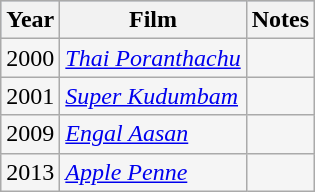<table class="wikitable sortable" style="background:#f5f5f5;">
<tr style="background:#B0C4DE;">
<th>Year</th>
<th>Film</th>
<th class=unsortable>Notes</th>
</tr>
<tr>
<td>2000</td>
<td><em><a href='#'>Thai Poranthachu</a></em></td>
<td></td>
</tr>
<tr>
<td>2001</td>
<td><em><a href='#'>Super Kudumbam</a></em></td>
<td></td>
</tr>
<tr>
<td>2009</td>
<td><em><a href='#'>Engal Aasan</a></em></td>
<td></td>
</tr>
<tr>
<td>2013</td>
<td><em><a href='#'>Apple Penne</a></em></td>
<td></td>
</tr>
</table>
